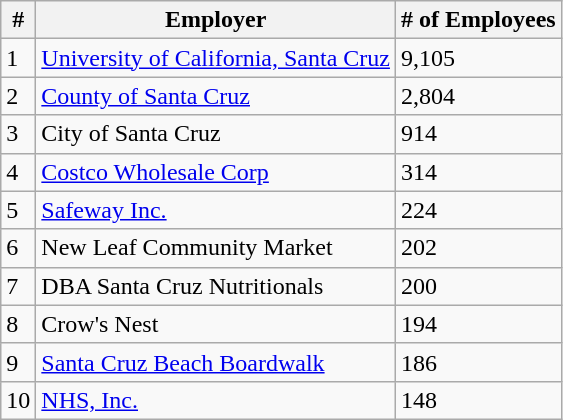<table class="wikitable">
<tr>
<th>#</th>
<th>Employer</th>
<th># of Employees</th>
</tr>
<tr>
<td>1</td>
<td><a href='#'>University of California, Santa Cruz</a></td>
<td>9,105</td>
</tr>
<tr>
<td>2</td>
<td><a href='#'>County of Santa Cruz</a></td>
<td>2,804</td>
</tr>
<tr>
<td>3</td>
<td>City of Santa Cruz</td>
<td>914</td>
</tr>
<tr>
<td>4</td>
<td><a href='#'>Costco Wholesale Corp</a></td>
<td>314</td>
</tr>
<tr>
<td>5</td>
<td><a href='#'>Safeway Inc.</a></td>
<td>224</td>
</tr>
<tr>
<td>6</td>
<td>New Leaf Community Market</td>
<td>202</td>
</tr>
<tr>
<td>7</td>
<td>DBA Santa Cruz Nutritionals</td>
<td>200</td>
</tr>
<tr>
<td>8</td>
<td>Crow's Nest</td>
<td>194</td>
</tr>
<tr>
<td>9</td>
<td><a href='#'>Santa Cruz Beach Boardwalk</a></td>
<td>186</td>
</tr>
<tr>
<td>10</td>
<td><a href='#'>NHS, Inc.</a></td>
<td>148</td>
</tr>
</table>
